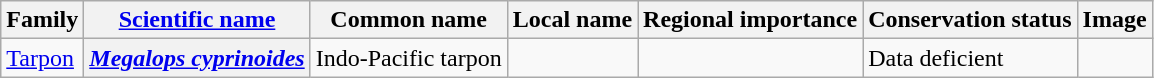<table class="wikitable sortable">
<tr>
<th>Family</th>
<th><a href='#'>Scientific name</a></th>
<th><strong>Common name</strong></th>
<th><strong>Local name</strong></th>
<th>Regional importance</th>
<th>Conservation status</th>
<th>Image</th>
</tr>
<tr>
<td><a href='#'>Tarpon</a></td>
<th><em><a href='#'>Megalops cyprinoides</a></em></th>
<td>Indo-Pacific tarpon</td>
<td></td>
<td></td>
<td>Data deficient</td>
<td></td>
</tr>
</table>
